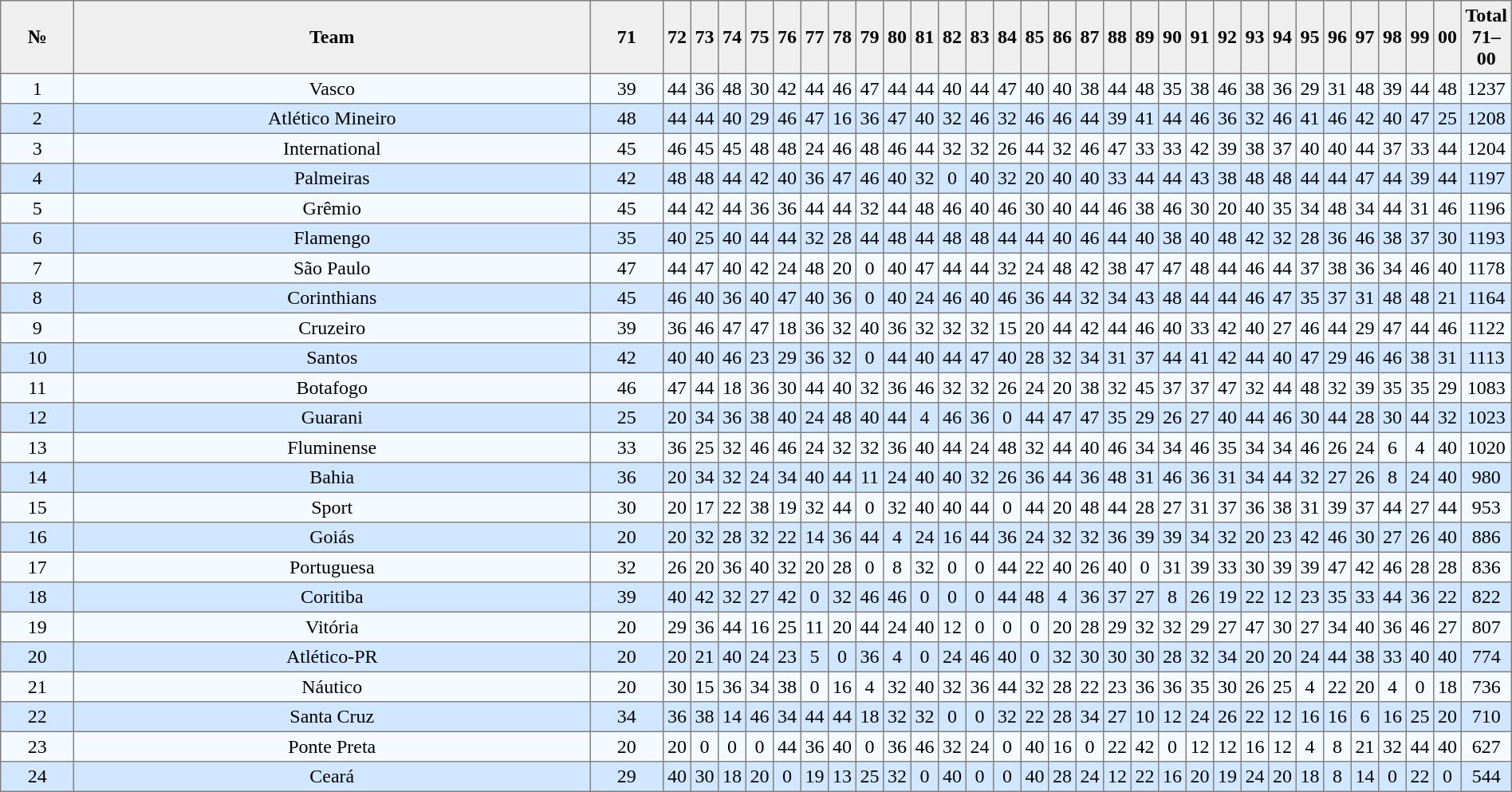<table cellpadding=3 cellspacing=0 width=100% width=50% border=1 style="border-collapse:collapse"|>
<tr align=center>
<th bgcolor=#efefef width=10%>№</th>
<th bgcolor=#efefef width=80%>Team</th>
<th bgcolor=#efefef width=10%>71</th>
<th bgcolor=#efefef width=10%>72</th>
<th bgcolor=#efefef width=10%>73</th>
<th bgcolor=#efefef width=10%>74</th>
<th bgcolor=#efefef width=10%>75</th>
<th bgcolor=#efefef width=10%>76</th>
<th bgcolor=#efefef width=10%>77</th>
<th bgcolor=#efefef width=60%>78</th>
<th bgcolor=#efefef width=10%>79</th>
<th bgcolor=#efefef width=10%>80</th>
<th bgcolor=#efefef width=10%>81</th>
<th bgcolor=#efefef width=10%>82</th>
<th bgcolor=#efefef width=10%>83</th>
<th bgcolor=#efefef width=10%>84</th>
<th bgcolor=#efefef width=10%>85</th>
<th bgcolor=#efefef width=10%>86</th>
<th bgcolor=#efefef width=10%>87</th>
<th bgcolor=#efefef width=10%>88</th>
<th bgcolor=#efefef width=10%>89</th>
<th bgcolor=#efefef width=10%>90</th>
<th bgcolor=#efefef width=10%>91</th>
<th bgcolor=#efefef width=10%>92</th>
<th bgcolor=#efefef width=10%>93</th>
<th bgcolor=#efefef width=10%>94</th>
<th bgcolor=#efefef width=10%>95</th>
<th bgcolor=#efefef width=10%>96</th>
<th bgcolor=#efefef width=10%>97</th>
<th bgcolor=#efefef width=10%>98</th>
<th bgcolor=#efefef width=10%>99</th>
<th bgcolor=#efefef width=10%>00</th>
<th bgcolor=#efefef width=30%>Total 71–00</th>
</tr>
<tr align=center bgcolor=#F5FAFF>
<td>1</td>
<td>Vasco</td>
<td>39</td>
<td>44</td>
<td>36</td>
<td>48</td>
<td>30</td>
<td>42</td>
<td>44</td>
<td>46</td>
<td>47</td>
<td>44</td>
<td>44</td>
<td>40</td>
<td>44</td>
<td>47</td>
<td>40</td>
<td>40</td>
<td>38</td>
<td>44</td>
<td>48</td>
<td>35</td>
<td>38</td>
<td>46</td>
<td>38</td>
<td>36</td>
<td>29</td>
<td>31</td>
<td>48</td>
<td>39</td>
<td>44</td>
<td>48</td>
<td>1237</td>
</tr>
<tr align=center bgcolor=#D0E7FF>
<td>2</td>
<td>Atlético Mineiro</td>
<td>48</td>
<td>44</td>
<td>44</td>
<td>40</td>
<td>29</td>
<td>46</td>
<td>47</td>
<td>16</td>
<td>36</td>
<td>47</td>
<td>40</td>
<td>32</td>
<td>46</td>
<td>32</td>
<td>46</td>
<td>46</td>
<td>44</td>
<td>39</td>
<td>41</td>
<td>44</td>
<td>46</td>
<td>36</td>
<td>32</td>
<td>46</td>
<td>41</td>
<td>46</td>
<td>42</td>
<td>40</td>
<td>47</td>
<td>25</td>
<td>1208</td>
</tr>
<tr align=center bgcolor=#F5FAFF>
<td>3</td>
<td>International</td>
<td>45</td>
<td>46</td>
<td>45</td>
<td>45</td>
<td>48</td>
<td>48</td>
<td>24</td>
<td>46</td>
<td>48</td>
<td>46</td>
<td>44</td>
<td>32</td>
<td>32</td>
<td>26</td>
<td>44</td>
<td>32</td>
<td>46</td>
<td>47</td>
<td>33</td>
<td>33</td>
<td>42</td>
<td>39</td>
<td>38</td>
<td>37</td>
<td>40</td>
<td>40</td>
<td>44</td>
<td>37</td>
<td>33</td>
<td>44</td>
<td>1204</td>
</tr>
<tr align=center bgcolor=#D0E7FF>
<td>4</td>
<td>Palmeiras</td>
<td>42</td>
<td>48</td>
<td>48</td>
<td>44</td>
<td>42</td>
<td>40</td>
<td>36</td>
<td>47</td>
<td>46</td>
<td>40</td>
<td>32</td>
<td>0</td>
<td>40</td>
<td>32</td>
<td>20</td>
<td>40</td>
<td>40</td>
<td>33</td>
<td>44</td>
<td>44</td>
<td>43</td>
<td>38</td>
<td>48</td>
<td>48</td>
<td>44</td>
<td>44</td>
<td>47</td>
<td>44</td>
<td>39</td>
<td>44</td>
<td>1197</td>
</tr>
<tr align=center bgcolor=#F5FAFF>
<td>5</td>
<td>Grêmio</td>
<td>45</td>
<td>44</td>
<td>42</td>
<td>44</td>
<td>36</td>
<td>36</td>
<td>44</td>
<td>44</td>
<td>32</td>
<td>44</td>
<td>48</td>
<td>46</td>
<td>40</td>
<td>46</td>
<td>30</td>
<td>40</td>
<td>44</td>
<td>46</td>
<td>38</td>
<td>46</td>
<td>30</td>
<td>20</td>
<td>40</td>
<td>35</td>
<td>34</td>
<td>48</td>
<td>34</td>
<td>44</td>
<td>31</td>
<td>46</td>
<td>1196</td>
</tr>
<tr align=center bgcolor=#D0E7FF>
<td>6</td>
<td>Flamengo</td>
<td>35</td>
<td>40</td>
<td>25</td>
<td>40</td>
<td>44</td>
<td>44</td>
<td>32</td>
<td>28</td>
<td>44</td>
<td>48</td>
<td>44</td>
<td>48</td>
<td>48</td>
<td>44</td>
<td>44</td>
<td>40</td>
<td>46</td>
<td>44</td>
<td>40</td>
<td>38</td>
<td>40</td>
<td>48</td>
<td>42</td>
<td>32</td>
<td>28</td>
<td>36</td>
<td>46</td>
<td>38</td>
<td>37</td>
<td>30</td>
<td>1193</td>
</tr>
<tr align=center bgcolor=#F5FAFF>
<td>7</td>
<td>São Paulo</td>
<td>47</td>
<td>44</td>
<td>47</td>
<td>40</td>
<td>42</td>
<td>24</td>
<td>48</td>
<td>20</td>
<td>0</td>
<td>40</td>
<td>47</td>
<td>44</td>
<td>44</td>
<td>32</td>
<td>24</td>
<td>48</td>
<td>42</td>
<td>38</td>
<td>47</td>
<td>47</td>
<td>48</td>
<td>44</td>
<td>46</td>
<td>44</td>
<td>37</td>
<td>38</td>
<td>36</td>
<td>34</td>
<td>46</td>
<td>40</td>
<td>1178</td>
</tr>
<tr align=center bgcolor=#D0E7FF>
<td>8</td>
<td>Corinthians</td>
<td>45</td>
<td>46</td>
<td>40</td>
<td>36</td>
<td>40</td>
<td>47</td>
<td>40</td>
<td>36</td>
<td>0</td>
<td>40</td>
<td>24</td>
<td>46</td>
<td>40</td>
<td>46</td>
<td>36</td>
<td>44</td>
<td>32</td>
<td>34</td>
<td>43</td>
<td>48</td>
<td>44</td>
<td>44</td>
<td>46</td>
<td>47</td>
<td>35</td>
<td>37</td>
<td>31</td>
<td>48</td>
<td>48</td>
<td>21</td>
<td>1164</td>
</tr>
<tr align=center bgcolor=#F5FAFF>
<td>9</td>
<td>Cruzeiro</td>
<td>39</td>
<td>36</td>
<td>46</td>
<td>47</td>
<td>47</td>
<td>18</td>
<td>36</td>
<td>32</td>
<td>40</td>
<td>36</td>
<td>32</td>
<td>32</td>
<td>32</td>
<td>15</td>
<td>20</td>
<td>44</td>
<td>42</td>
<td>44</td>
<td>46</td>
<td>40</td>
<td>33</td>
<td>42</td>
<td>40</td>
<td>27</td>
<td>46</td>
<td>44</td>
<td>29</td>
<td>47</td>
<td>44</td>
<td>46</td>
<td>1122</td>
</tr>
<tr align=center bgcolor=#D0E7FF>
<td>10</td>
<td>Santos</td>
<td>42</td>
<td>40</td>
<td>40</td>
<td>46</td>
<td>23</td>
<td>29</td>
<td>36</td>
<td>32</td>
<td>0</td>
<td>44</td>
<td>40</td>
<td>44</td>
<td>47</td>
<td>40</td>
<td>28</td>
<td>32</td>
<td>34</td>
<td>31</td>
<td>37</td>
<td>44</td>
<td>41</td>
<td>42</td>
<td>44</td>
<td>40</td>
<td>47</td>
<td>29</td>
<td>46</td>
<td>46</td>
<td>38</td>
<td>31</td>
<td>1113</td>
</tr>
<tr align=center bgcolor=#F5FAFF>
<td>11</td>
<td>Botafogo</td>
<td>46</td>
<td>47</td>
<td>44</td>
<td>18</td>
<td>36</td>
<td>30</td>
<td>44</td>
<td>40</td>
<td>32</td>
<td>36</td>
<td>46</td>
<td>32</td>
<td>32</td>
<td>26</td>
<td>24</td>
<td>20</td>
<td>38</td>
<td>32</td>
<td>45</td>
<td>37</td>
<td>37</td>
<td>47</td>
<td>32</td>
<td>44</td>
<td>48</td>
<td>32</td>
<td>39</td>
<td>35</td>
<td>35</td>
<td>29</td>
<td>1083</td>
</tr>
<tr align=center bgcolor=#D0E7FF>
<td>12</td>
<td>Guarani</td>
<td>25</td>
<td>20</td>
<td>34</td>
<td>36</td>
<td>38</td>
<td>40</td>
<td>24</td>
<td>48</td>
<td>40</td>
<td>44</td>
<td>4</td>
<td>46</td>
<td>36</td>
<td>0</td>
<td>44</td>
<td>47</td>
<td>47</td>
<td>35</td>
<td>29</td>
<td>26</td>
<td>27</td>
<td>40</td>
<td>44</td>
<td>46</td>
<td>30</td>
<td>44</td>
<td>28</td>
<td>30</td>
<td>44</td>
<td>32</td>
<td>1023</td>
</tr>
<tr align=center bgcolor=#F5FAFF>
<td>13</td>
<td>Fluminense</td>
<td>33</td>
<td>36</td>
<td>25</td>
<td>32</td>
<td>46</td>
<td>46</td>
<td>24</td>
<td>32</td>
<td>32</td>
<td>36</td>
<td>40</td>
<td>44</td>
<td>24</td>
<td>48</td>
<td>32</td>
<td>44</td>
<td>40</td>
<td>46</td>
<td>34</td>
<td>34</td>
<td>46</td>
<td>35</td>
<td>34</td>
<td>34</td>
<td>46</td>
<td>26</td>
<td>24</td>
<td>6</td>
<td>4</td>
<td>40</td>
<td>1020</td>
</tr>
<tr align=center bgcolor=#D0E7FF>
<td>14</td>
<td>Bahia</td>
<td>36</td>
<td>20</td>
<td>34</td>
<td>32</td>
<td>24</td>
<td>34</td>
<td>40</td>
<td>44</td>
<td>11</td>
<td>24</td>
<td>40</td>
<td>40</td>
<td>32</td>
<td>26</td>
<td>36</td>
<td>44</td>
<td>36</td>
<td>48</td>
<td>31</td>
<td>46</td>
<td>36</td>
<td>31</td>
<td>34</td>
<td>44</td>
<td>32</td>
<td>27</td>
<td>26</td>
<td>8</td>
<td>24</td>
<td>40</td>
<td>980</td>
</tr>
<tr align=center bgcolor=#F5FAFF>
<td>15</td>
<td>Sport</td>
<td>30</td>
<td>20</td>
<td>17</td>
<td>22</td>
<td>38</td>
<td>19</td>
<td>32</td>
<td>44</td>
<td>0</td>
<td>32</td>
<td>40</td>
<td>40</td>
<td>44</td>
<td>0</td>
<td>44</td>
<td>20</td>
<td>48</td>
<td>44</td>
<td>28</td>
<td>27</td>
<td>31</td>
<td>37</td>
<td>36</td>
<td>38</td>
<td>31</td>
<td>39</td>
<td>37</td>
<td>44</td>
<td>27</td>
<td>44</td>
<td>953</td>
</tr>
<tr align=center bgcolor=#D0E7FF>
<td>16</td>
<td>Goiás</td>
<td>20</td>
<td>20</td>
<td>32</td>
<td>28</td>
<td>32</td>
<td>22</td>
<td>14</td>
<td>36</td>
<td>44</td>
<td>4</td>
<td>24</td>
<td>16</td>
<td>44</td>
<td>36</td>
<td>24</td>
<td>32</td>
<td>32</td>
<td>36</td>
<td>39</td>
<td>39</td>
<td>34</td>
<td>32</td>
<td>20</td>
<td>23</td>
<td>42</td>
<td>46</td>
<td>30</td>
<td>27</td>
<td>26</td>
<td>40</td>
<td>886</td>
</tr>
<tr align=center bgcolor=#F5FAFF>
<td>17</td>
<td>Portuguesa</td>
<td>32</td>
<td>26</td>
<td>20</td>
<td>36</td>
<td>40</td>
<td>32</td>
<td>20</td>
<td>28</td>
<td>0</td>
<td>8</td>
<td>32</td>
<td>0</td>
<td>0</td>
<td>44</td>
<td>22</td>
<td>40</td>
<td>26</td>
<td>40</td>
<td>0</td>
<td>31</td>
<td>39</td>
<td>33</td>
<td>30</td>
<td>39</td>
<td>39</td>
<td>47</td>
<td>42</td>
<td>46</td>
<td>28</td>
<td>28</td>
<td>836</td>
</tr>
<tr align=center bgcolor=#D0E7FF>
<td>18</td>
<td>Coritiba</td>
<td>39</td>
<td>40</td>
<td>42</td>
<td>32</td>
<td>27</td>
<td>42</td>
<td>0</td>
<td>32</td>
<td>46</td>
<td>46</td>
<td>0</td>
<td>0</td>
<td>0</td>
<td>44</td>
<td>48</td>
<td>4</td>
<td>36</td>
<td>37</td>
<td>27</td>
<td>8</td>
<td>26</td>
<td>19</td>
<td>22</td>
<td>12</td>
<td>23</td>
<td>35</td>
<td>33</td>
<td>44</td>
<td>36</td>
<td>22</td>
<td>822</td>
</tr>
<tr align=center bgcolor=#F5FAFF>
<td>19</td>
<td>Vitória</td>
<td>20</td>
<td>29</td>
<td>36</td>
<td>44</td>
<td>16</td>
<td>25</td>
<td>11</td>
<td>20</td>
<td>44</td>
<td>24</td>
<td>40</td>
<td>12</td>
<td>0</td>
<td>0</td>
<td>0</td>
<td>20</td>
<td>28</td>
<td>29</td>
<td>32</td>
<td>32</td>
<td>29</td>
<td>27</td>
<td>47</td>
<td>30</td>
<td>27</td>
<td>34</td>
<td>40</td>
<td>36</td>
<td>46</td>
<td>27</td>
<td>807</td>
</tr>
<tr align=center bgcolor=#D0E7FF>
<td>20</td>
<td>Atlético-PR</td>
<td>20</td>
<td>20</td>
<td>21</td>
<td>40</td>
<td>24</td>
<td>23</td>
<td>5</td>
<td>0</td>
<td>36</td>
<td>4</td>
<td>0</td>
<td>24</td>
<td>46</td>
<td>40</td>
<td>0</td>
<td>32</td>
<td>30</td>
<td>30</td>
<td>30</td>
<td>28</td>
<td>32</td>
<td>34</td>
<td>20</td>
<td>20</td>
<td>24</td>
<td>44</td>
<td>38</td>
<td>33</td>
<td>40</td>
<td>40</td>
<td>774</td>
</tr>
<tr align=center bgcolor=#F5FAFF>
<td>21</td>
<td>Náutico</td>
<td>20</td>
<td>30</td>
<td>15</td>
<td>36</td>
<td>34</td>
<td>38</td>
<td>0</td>
<td>16</td>
<td>4</td>
<td>32</td>
<td>40</td>
<td>32</td>
<td>36</td>
<td>44</td>
<td>32</td>
<td>28</td>
<td>22</td>
<td>23</td>
<td>36</td>
<td>36</td>
<td>35</td>
<td>30</td>
<td>26</td>
<td>25</td>
<td>4</td>
<td>22</td>
<td>20</td>
<td>4</td>
<td>0</td>
<td>18</td>
<td>736</td>
</tr>
<tr align=center bgcolor=#D0E7FF>
<td>22</td>
<td>Santa Cruz</td>
<td>34</td>
<td>36</td>
<td>38</td>
<td>14</td>
<td>46</td>
<td>34</td>
<td>44</td>
<td>44</td>
<td>18</td>
<td>32</td>
<td>32</td>
<td>0</td>
<td>0</td>
<td>32</td>
<td>22</td>
<td>28</td>
<td>34</td>
<td>27</td>
<td>10</td>
<td>12</td>
<td>24</td>
<td>26</td>
<td>22</td>
<td>12</td>
<td>16</td>
<td>16</td>
<td>6</td>
<td>16</td>
<td>25</td>
<td>20</td>
<td>710</td>
</tr>
<tr align=center bgcolor=#F5FAFF>
<td>23</td>
<td>Ponte Preta</td>
<td>20</td>
<td>20</td>
<td>0</td>
<td>0</td>
<td>0</td>
<td>44</td>
<td>36</td>
<td>40</td>
<td>0</td>
<td>36</td>
<td>46</td>
<td>32</td>
<td>24</td>
<td>0</td>
<td>40</td>
<td>16</td>
<td>0</td>
<td>22</td>
<td>42</td>
<td>0</td>
<td>12</td>
<td>12</td>
<td>16</td>
<td>12</td>
<td>4</td>
<td>8</td>
<td>21</td>
<td>32</td>
<td>44</td>
<td>40</td>
<td>627</td>
</tr>
<tr align=center bgcolor=#D0E7FF>
<td>24</td>
<td>Ceará</td>
<td>29</td>
<td>40</td>
<td>30</td>
<td>18</td>
<td>20</td>
<td>0</td>
<td>19</td>
<td>13</td>
<td>25</td>
<td>32</td>
<td>0</td>
<td>40</td>
<td>0</td>
<td>0</td>
<td>40</td>
<td>28</td>
<td>24</td>
<td>12</td>
<td>22</td>
<td>16</td>
<td>20</td>
<td>19</td>
<td>24</td>
<td>20</td>
<td>18</td>
<td>8</td>
<td>14</td>
<td>0</td>
<td>22</td>
<td>0</td>
<td>544</td>
</tr>
</table>
